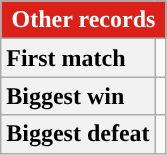<table class="wikitable" style="text-align:center;">
<tr>
<th colspan="6" style="background: #DB2019; color: #FFFFFF;">Other records</th>
</tr>
<tr>
<th style="text-align: left;">First match</th>
<td></td>
</tr>
<tr>
<th style="text-align: left;">Biggest win</th>
<td></td>
</tr>
<tr>
<th style="text-align: left;">Biggest defeat</th>
<td></td>
</tr>
</table>
